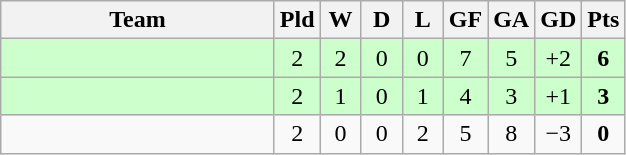<table class="wikitable" style="text-align: center;">
<tr>
<th width="175">Team</th>
<th width="20">Pld</th>
<th width="20">W</th>
<th width="20">D</th>
<th width="20">L</th>
<th width="20">GF</th>
<th width="20">GA</th>
<th width="20">GD</th>
<th width="20">Pts</th>
</tr>
<tr bgcolor="#ccffcc">
<td align="left"></td>
<td>2</td>
<td>2</td>
<td>0</td>
<td>0</td>
<td>7</td>
<td>5</td>
<td>+2</td>
<td><strong>6</strong></td>
</tr>
<tr bgcolor="#ccffcc">
<td align="left"></td>
<td>2</td>
<td>1</td>
<td>0</td>
<td>1</td>
<td>4</td>
<td>3</td>
<td>+1</td>
<td><strong>3</strong></td>
</tr>
<tr>
<td align="left"></td>
<td>2</td>
<td>0</td>
<td>0</td>
<td>2</td>
<td>5</td>
<td>8</td>
<td>−3</td>
<td><strong>0</strong></td>
</tr>
</table>
